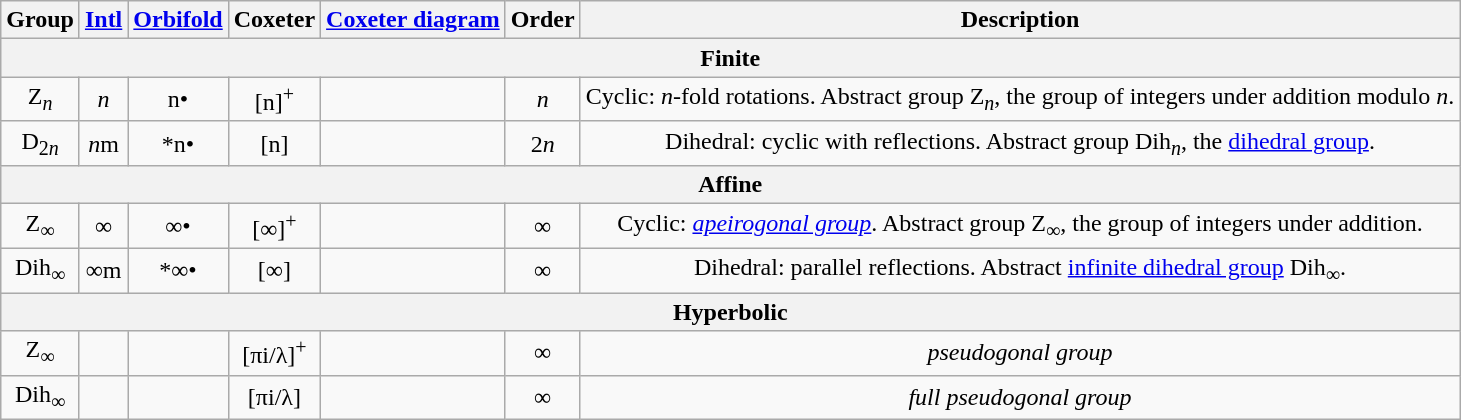<table class="wikitable">
<tr>
<th>Group</th>
<th><a href='#'>Intl</a></th>
<th><a href='#'>Orbifold</a></th>
<th>Coxeter</th>
<th><a href='#'>Coxeter diagram</a></th>
<th>Order</th>
<th>Description</th>
</tr>
<tr>
<th colspan=7>Finite</th>
</tr>
<tr align=center>
<td>Z<sub><em>n</em></sub></td>
<td><em>n</em></td>
<td>n•</td>
<td>[n]<sup>+</sup></td>
<td></td>
<td><em>n</em></td>
<td>Cyclic: <em>n</em>-fold rotations. Abstract group Z<sub><em>n</em></sub>, the group of integers under addition modulo <em>n</em>.</td>
</tr>
<tr align=center>
<td>D<sub>2<em>n</em></sub></td>
<td><em>n</em>m</td>
<td>*n•</td>
<td>[n]</td>
<td></td>
<td>2<em>n</em></td>
<td>Dihedral: cyclic with reflections. Abstract group Dih<sub><em>n</em></sub>, the <a href='#'>dihedral group</a>.</td>
</tr>
<tr>
<th colspan=7>Affine</th>
</tr>
<tr align=center>
<td>Z<sub>∞</sub></td>
<td>∞</td>
<td>∞•</td>
<td>[∞]<sup>+</sup></td>
<td></td>
<td>∞</td>
<td>Cyclic: <em><a href='#'>apeirogonal group</a></em>. Abstract group Z<sub>∞</sub>, the group of integers under addition.</td>
</tr>
<tr align=center>
<td>Dih<sub>∞</sub></td>
<td>∞m</td>
<td>*∞•</td>
<td>[∞]</td>
<td></td>
<td>∞</td>
<td>Dihedral: parallel reflections. Abstract <a href='#'>infinite dihedral group</a> Dih<sub>∞</sub>.</td>
</tr>
<tr>
<th colspan=7>Hyperbolic</th>
</tr>
<tr align=center>
<td>Z<sub>∞</sub></td>
<td></td>
<td></td>
<td>[πi/λ]<sup>+</sup></td>
<td></td>
<td>∞</td>
<td><em>pseudogonal group</em></td>
</tr>
<tr align=center>
<td>Dih<sub>∞</sub></td>
<td></td>
<td></td>
<td>[πi/λ]</td>
<td></td>
<td>∞</td>
<td><em>full pseudogonal group</em></td>
</tr>
</table>
